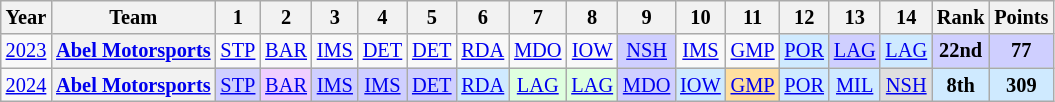<table class="wikitable" style="text-align:center; font-size:85%">
<tr>
<th>Year</th>
<th>Team</th>
<th>1</th>
<th>2</th>
<th>3</th>
<th>4</th>
<th>5</th>
<th>6</th>
<th>7</th>
<th>8</th>
<th>9</th>
<th>10</th>
<th>11</th>
<th>12</th>
<th>13</th>
<th>14</th>
<th>Rank</th>
<th>Points</th>
</tr>
<tr>
<td><a href='#'>2023</a></td>
<th nowrap><a href='#'>Abel Motorsports</a></th>
<td style="background:;"><a href='#'>STP</a><br></td>
<td style="background:#;"><a href='#'>BAR</a><br></td>
<td style="background:;"><a href='#'>IMS</a><br></td>
<td style="background:#;"><a href='#'>DET</a><br></td>
<td style="background:#;"><a href='#'>DET</a><br></td>
<td style="background:#;"><a href='#'>RDA</a><br></td>
<td style="background:#;"><a href='#'>MDO</a><br></td>
<td style="background:#;"><a href='#'>IOW</a><br></td>
<td style="background:#CFCFFF;"><a href='#'>NSH</a><br></td>
<td style="background:#;"><a href='#'>IMS</a><br></td>
<td style="background:#;"><a href='#'>GMP</a><br></td>
<td style="background:#CFEAFF;"><a href='#'>POR</a><br></td>
<td style="background:#CFCFFF;"><a href='#'>LAG</a><br></td>
<td style="background:#CFEAFF;"><a href='#'>LAG</a><br></td>
<th style="background:#CFCFFF;">22nd</th>
<th style="background:#CFCFFF;">77</th>
</tr>
<tr>
<td><a href='#'>2024</a></td>
<th nowrap><a href='#'>Abel Motorsports</a></th>
<td style="background:#CFCFFF;"><a href='#'>STP</a><br></td>
<td style="background:#EFCFFF;"><a href='#'>BAR</a><br></td>
<td style="background:#CFCFFF;"><a href='#'>IMS</a><br></td>
<td style="background:#CFCFFF;"><a href='#'>IMS</a><br></td>
<td style="background:#CFCFFF;"><a href='#'>DET</a><br></td>
<td style="background:#CFEAFF;"><a href='#'>RDA</a><br></td>
<td style="background:#DFFFDF;"><a href='#'>LAG</a><br></td>
<td style="background:#DFFFDF;"><a href='#'>LAG</a><br></td>
<td style="background:#CFCFFF;"><a href='#'>MDO</a><br></td>
<td style="background:#CFEAFF;"><a href='#'>IOW</a><br></td>
<td style="background:#FFDF9F;"><a href='#'>GMP</a><br></td>
<td style="background:#CFEAFF;"><a href='#'>POR</a><br></td>
<td style="background:#CFEAFF;"><a href='#'>MIL</a><br></td>
<td style="background:#DFDFDF;"><a href='#'>NSH</a><br></td>
<th style="background:#CFEAFF;">8th</th>
<th style="background:#CFEAFF;">309</th>
</tr>
</table>
